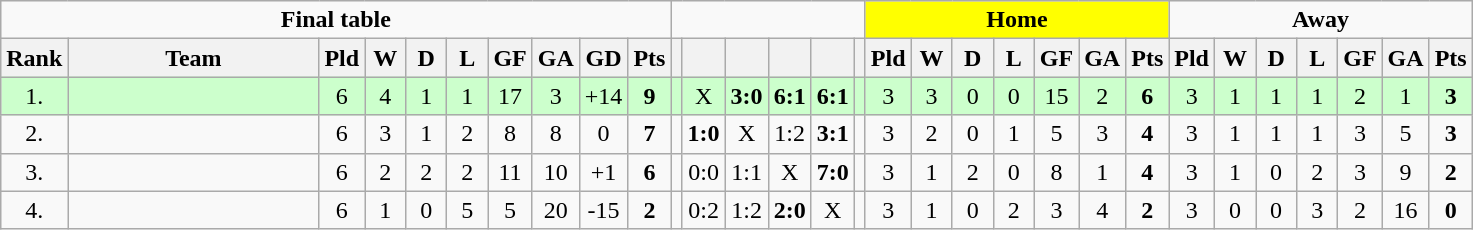<table class="wikitable">
<tr>
<td colspan=10 align=center><strong>Final table</strong></td>
<td colspan=6></td>
<td colspan=7 align=center bgcolor=yellow><strong>Home</strong></td>
<td colspan=7 align=center><strong>Away</strong></td>
</tr>
<tr>
<th bgcolor="#efefef">Rank</th>
<th bgcolor="#efefef" width="160">Team</th>
<th bgcolor="#efefef" width="20">Pld</th>
<th bgcolor="#efefef" width="20">W</th>
<th bgcolor="#efefef" width="20">D</th>
<th bgcolor="#efefef" width="20">L</th>
<th bgcolor="#efefef" width="20">GF</th>
<th bgcolor="#efefef" width="20">GA</th>
<th bgcolor="#efefef" width="20">GD</th>
<th bgcolor="#efefef" width="20">Pts</th>
<th bgcolor="#efefef"></th>
<th bgcolor="#efefef" width="20"></th>
<th bgcolor="#efefef" width="20"></th>
<th bgcolor="#efefef" width="20"></th>
<th bgcolor="#efefef" width="20"></th>
<th bgcolor="#efefef"></th>
<th bgcolor="#efefef" width="20">Pld</th>
<th bgcolor="#efefef" width="20">W</th>
<th bgcolor="#efefef" width="20">D</th>
<th bgcolor="#efefef" width="20">L</th>
<th bgcolor="#efefef" width="20">GF</th>
<th bgcolor="#efefef" width="20">GA</th>
<th bgcolor="#efefef" width="20">Pts</th>
<th bgcolor="#efefef" width="20">Pld</th>
<th bgcolor="#efefef" width="20">W</th>
<th bgcolor="#efefef" width="20">D</th>
<th bgcolor="#efefef" width="20">L</th>
<th bgcolor="#efefef" width="20">GF</th>
<th bgcolor="#efefef" width="20">GA</th>
<th bgcolor="#efefef" width="20">Pts</th>
</tr>
<tr align=center bgcolor=#ccffcc>
<td>1.</td>
<td align=left></td>
<td>6</td>
<td>4</td>
<td>1</td>
<td>1</td>
<td>17</td>
<td>3</td>
<td>+14</td>
<td><strong>9</strong></td>
<td></td>
<td>X</td>
<td><strong>3:0</strong></td>
<td><strong>6:1</strong></td>
<td><strong>6:1</strong></td>
<td></td>
<td>3</td>
<td>3</td>
<td>0</td>
<td>0</td>
<td>15</td>
<td>2</td>
<td><strong>6</strong></td>
<td>3</td>
<td>1</td>
<td>1</td>
<td>1</td>
<td>2</td>
<td>1</td>
<td><strong>3</strong></td>
</tr>
<tr align=center>
<td>2.</td>
<td align=left></td>
<td>6</td>
<td>3</td>
<td>1</td>
<td>2</td>
<td>8</td>
<td>8</td>
<td>0</td>
<td><strong>7</strong></td>
<td></td>
<td><strong>1:0</strong></td>
<td>X</td>
<td>1:2</td>
<td><strong>3:1</strong></td>
<td></td>
<td>3</td>
<td>2</td>
<td>0</td>
<td>1</td>
<td>5</td>
<td>3</td>
<td><strong>4</strong></td>
<td>3</td>
<td>1</td>
<td>1</td>
<td>1</td>
<td>3</td>
<td>5</td>
<td><strong>3</strong></td>
</tr>
<tr align=center>
<td>3.</td>
<td align=left></td>
<td>6</td>
<td>2</td>
<td>2</td>
<td>2</td>
<td>11</td>
<td>10</td>
<td>+1</td>
<td><strong>6</strong></td>
<td></td>
<td>0:0</td>
<td>1:1</td>
<td>X</td>
<td><strong>7:0</strong></td>
<td></td>
<td>3</td>
<td>1</td>
<td>2</td>
<td>0</td>
<td>8</td>
<td>1</td>
<td><strong>4</strong></td>
<td>3</td>
<td>1</td>
<td>0</td>
<td>2</td>
<td>3</td>
<td>9</td>
<td><strong>2</strong></td>
</tr>
<tr align=center>
<td>4.</td>
<td align=left></td>
<td>6</td>
<td>1</td>
<td>0</td>
<td>5</td>
<td>5</td>
<td>20</td>
<td>-15</td>
<td><strong>2</strong></td>
<td></td>
<td>0:2</td>
<td>1:2</td>
<td><strong>2:0</strong></td>
<td>X</td>
<td></td>
<td>3</td>
<td>1</td>
<td>0</td>
<td>2</td>
<td>3</td>
<td>4</td>
<td><strong>2</strong></td>
<td>3</td>
<td>0</td>
<td>0</td>
<td>3</td>
<td>2</td>
<td>16</td>
<td><strong>0</strong></td>
</tr>
</table>
